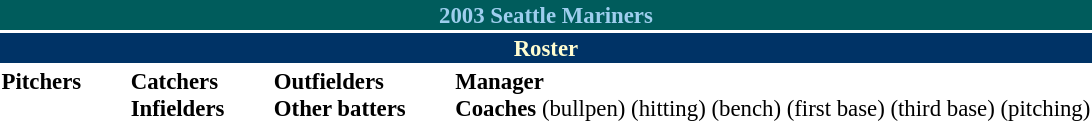<table class="toccolours" style="font-size: 95%;">
<tr>
<th colspan="10" style="background-color: #005c5c; color:#9ECEEE; text-align: center;">2003 Seattle Mariners</th>
</tr>
<tr>
<td colspan="10" style="background-color: #003366; color: #FFFDD0; text-align: center;"><strong>Roster</strong></td>
</tr>
<tr>
<td valign="top"><strong>Pitchers</strong><br>
















</td>
<td width="25px"></td>
<td valign="top"><strong>Catchers</strong><br>


<strong>Infielders</strong>








</td>
<td width="25px"></td>
<td valign="top"><strong>Outfielders</strong><br>





<strong>Other batters</strong>
</td>
<td width="25px"></td>
<td valign="top"><strong>Manager</strong><br>
<strong>Coaches</strong>
 (bullpen)
 (hitting)
 (bench)
 (first base)
 (third base)
 (pitching)</td>
</tr>
</table>
